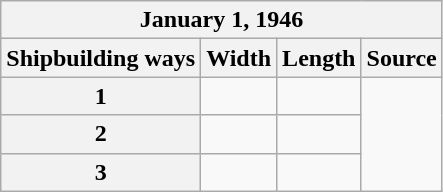<table class="wikitable">
<tr>
<th colspan="4">January 1, 1946</th>
</tr>
<tr>
<th style="text-align: left;">Shipbuilding ways</th>
<th>Width</th>
<th>Length</th>
<th>Source</th>
</tr>
<tr>
<th style="text-align: center;">1</th>
<td></td>
<td></td>
<td rowspan=3></td>
</tr>
<tr>
<th style="text-align: center;">2</th>
<td></td>
<td></td>
</tr>
<tr>
<th style="text-align: center;">3</th>
<td></td>
<td></td>
</tr>
</table>
